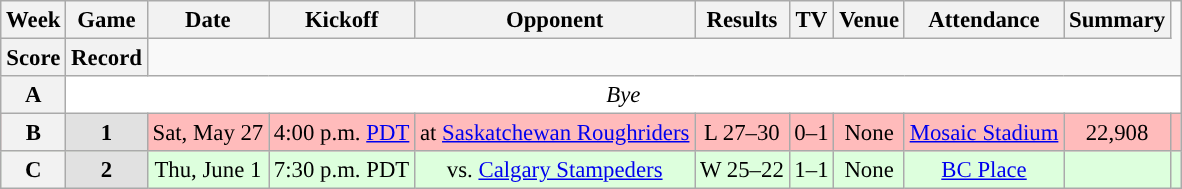<table class="wikitable" style="font-size: 95%;">
<tr>
<th scope="col">Week</th>
<th scope="col">Game</th>
<th scope="col">Date</th>
<th scope="col">Kickoff</th>
<th scope="col">Opponent</th>
<th scope="col">Results</th>
<th scope="col">TV</th>
<th scope="col">Venue</th>
<th scope="col">Attendance</th>
<th scope="col">Summary</th>
</tr>
<tr>
<th scope="col">Score</th>
<th scope="col">Record</th>
</tr>
<tr align="center" bgcolor="ffffff">
<th align="center"><strong>A</strong></th>
<td colspan=10 align="center" valign="middle"><em>Bye</em></td>
</tr>
<tr align="center" bgcolor="#ffbbbb">
<th align="center"><strong>B</strong></th>
<th style="text-align:center; background:#E1E1E1;"><span><strong>1</strong></span></th>
<td align="center">Sat, May 27</td>
<td align="center">4:00 p.m. <a href='#'>PDT</a></td>
<td align="center">at <a href='#'>Saskatchewan Roughriders</a></td>
<td align="center">L 27–30</td>
<td align="center">0–1</td>
<td align="center">None</td>
<td align="center"><a href='#'>Mosaic Stadium</a></td>
<td align="center">22,908</td>
<td align="center"></td>
</tr>
<tr align="center" bgcolor="ddffdd">
<th align="center"><strong>C</strong></th>
<th style="text-align:center; background:#E1E1E1;"><span><strong>2</strong></span></th>
<td align="center">Thu, June 1</td>
<td align="center">7:30 p.m. PDT</td>
<td align="center">vs. <a href='#'>Calgary Stampeders</a></td>
<td align="center">W 25–22</td>
<td align="center">1–1</td>
<td align="center">None</td>
<td align="center"><a href='#'>BC Place</a></td>
<td align="center"></td>
<td align="center"></td>
</tr>
</table>
